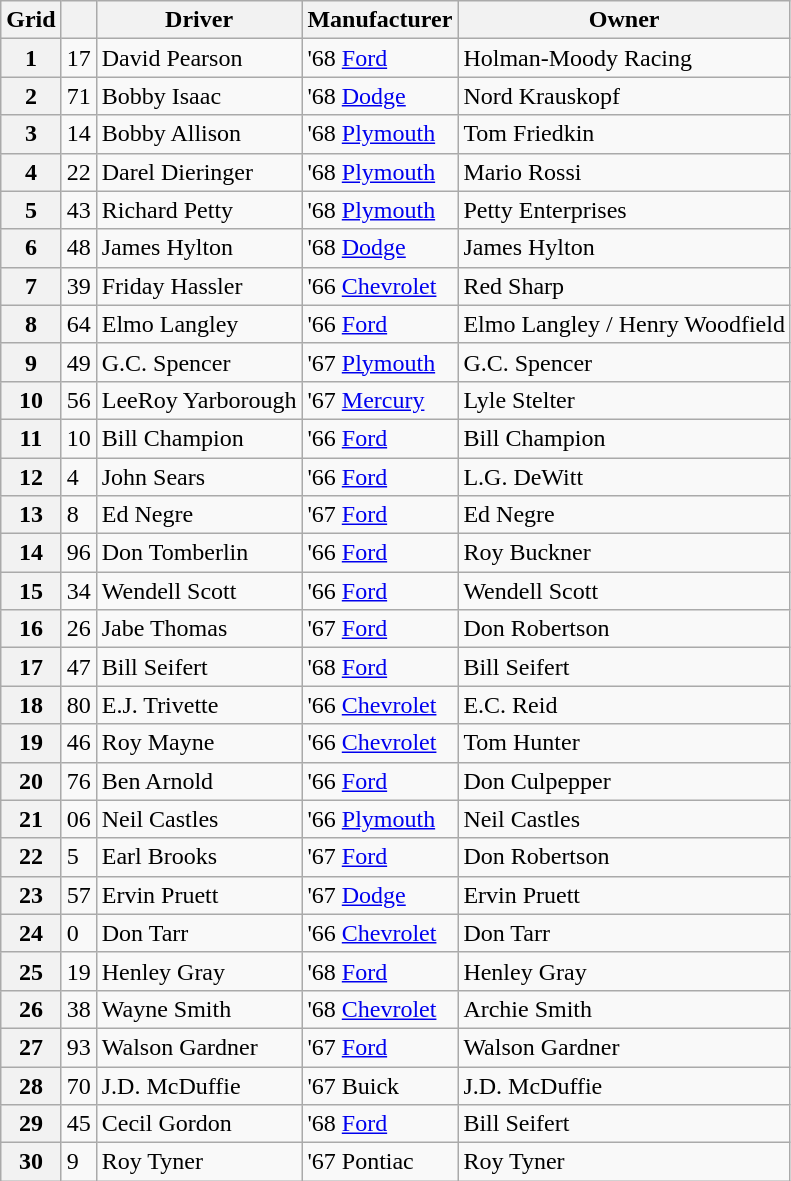<table class="wikitable">
<tr>
<th>Grid</th>
<th></th>
<th>Driver</th>
<th>Manufacturer</th>
<th>Owner</th>
</tr>
<tr>
<th>1</th>
<td>17</td>
<td>David Pearson</td>
<td>'68 <a href='#'>Ford</a></td>
<td>Holman-Moody Racing</td>
</tr>
<tr>
<th>2</th>
<td>71</td>
<td>Bobby Isaac</td>
<td>'68 <a href='#'>Dodge</a></td>
<td>Nord Krauskopf</td>
</tr>
<tr>
<th>3</th>
<td>14</td>
<td>Bobby Allison</td>
<td>'68 <a href='#'>Plymouth</a></td>
<td>Tom Friedkin</td>
</tr>
<tr>
<th>4</th>
<td>22</td>
<td>Darel Dieringer</td>
<td>'68 <a href='#'>Plymouth</a></td>
<td>Mario Rossi</td>
</tr>
<tr>
<th>5</th>
<td>43</td>
<td>Richard Petty</td>
<td>'68 <a href='#'>Plymouth</a></td>
<td>Petty Enterprises</td>
</tr>
<tr>
<th>6</th>
<td>48</td>
<td>James Hylton</td>
<td>'68 <a href='#'>Dodge</a></td>
<td>James Hylton</td>
</tr>
<tr>
<th>7</th>
<td>39</td>
<td>Friday Hassler</td>
<td>'66 <a href='#'>Chevrolet</a></td>
<td>Red Sharp</td>
</tr>
<tr>
<th>8</th>
<td>64</td>
<td>Elmo Langley</td>
<td>'66 <a href='#'>Ford</a></td>
<td>Elmo Langley / Henry Woodfield</td>
</tr>
<tr>
<th>9</th>
<td>49</td>
<td>G.C. Spencer</td>
<td>'67 <a href='#'>Plymouth</a></td>
<td>G.C. Spencer</td>
</tr>
<tr>
<th>10</th>
<td>56</td>
<td>LeeRoy Yarborough</td>
<td>'67 <a href='#'>Mercury</a></td>
<td>Lyle Stelter</td>
</tr>
<tr>
<th>11</th>
<td>10</td>
<td>Bill Champion</td>
<td>'66 <a href='#'>Ford</a></td>
<td>Bill Champion</td>
</tr>
<tr>
<th>12</th>
<td>4</td>
<td>John Sears</td>
<td>'66 <a href='#'>Ford</a></td>
<td>L.G. DeWitt</td>
</tr>
<tr>
<th>13</th>
<td>8</td>
<td>Ed Negre</td>
<td>'67 <a href='#'>Ford</a></td>
<td>Ed Negre</td>
</tr>
<tr>
<th>14</th>
<td>96</td>
<td>Don Tomberlin</td>
<td>'66 <a href='#'>Ford</a></td>
<td>Roy Buckner</td>
</tr>
<tr>
<th>15</th>
<td>34</td>
<td>Wendell Scott</td>
<td>'66 <a href='#'>Ford</a></td>
<td>Wendell Scott</td>
</tr>
<tr>
<th>16</th>
<td>26</td>
<td>Jabe Thomas</td>
<td>'67 <a href='#'>Ford</a></td>
<td>Don Robertson</td>
</tr>
<tr>
<th>17</th>
<td>47</td>
<td>Bill Seifert</td>
<td>'68 <a href='#'>Ford</a></td>
<td>Bill Seifert</td>
</tr>
<tr>
<th>18</th>
<td>80</td>
<td>E.J. Trivette</td>
<td>'66 <a href='#'>Chevrolet</a></td>
<td>E.C. Reid</td>
</tr>
<tr>
<th>19</th>
<td>46</td>
<td>Roy Mayne</td>
<td>'66 <a href='#'>Chevrolet</a></td>
<td>Tom Hunter</td>
</tr>
<tr>
<th>20</th>
<td>76</td>
<td>Ben Arnold</td>
<td>'66 <a href='#'>Ford</a></td>
<td>Don Culpepper</td>
</tr>
<tr>
<th>21</th>
<td>06</td>
<td>Neil Castles</td>
<td>'66 <a href='#'>Plymouth</a></td>
<td>Neil Castles</td>
</tr>
<tr>
<th>22</th>
<td>5</td>
<td>Earl Brooks</td>
<td>'67 <a href='#'>Ford</a></td>
<td>Don Robertson</td>
</tr>
<tr>
<th>23</th>
<td>57</td>
<td>Ervin Pruett</td>
<td>'67 <a href='#'>Dodge</a></td>
<td>Ervin Pruett</td>
</tr>
<tr>
<th>24</th>
<td>0</td>
<td>Don Tarr</td>
<td>'66 <a href='#'>Chevrolet</a></td>
<td>Don Tarr</td>
</tr>
<tr>
<th>25</th>
<td>19</td>
<td>Henley Gray</td>
<td>'68 <a href='#'>Ford</a></td>
<td>Henley Gray</td>
</tr>
<tr>
<th>26</th>
<td>38</td>
<td>Wayne Smith</td>
<td>'68 <a href='#'>Chevrolet</a></td>
<td>Archie Smith</td>
</tr>
<tr>
<th>27</th>
<td>93</td>
<td>Walson Gardner</td>
<td>'67 <a href='#'>Ford</a></td>
<td>Walson Gardner</td>
</tr>
<tr>
<th>28</th>
<td>70</td>
<td>J.D. McDuffie</td>
<td>'67 Buick</td>
<td>J.D. McDuffie</td>
</tr>
<tr>
<th>29</th>
<td>45</td>
<td>Cecil Gordon</td>
<td>'68 <a href='#'>Ford</a></td>
<td>Bill Seifert</td>
</tr>
<tr>
<th>30</th>
<td>9</td>
<td>Roy Tyner</td>
<td>'67 Pontiac</td>
<td>Roy Tyner</td>
</tr>
</table>
